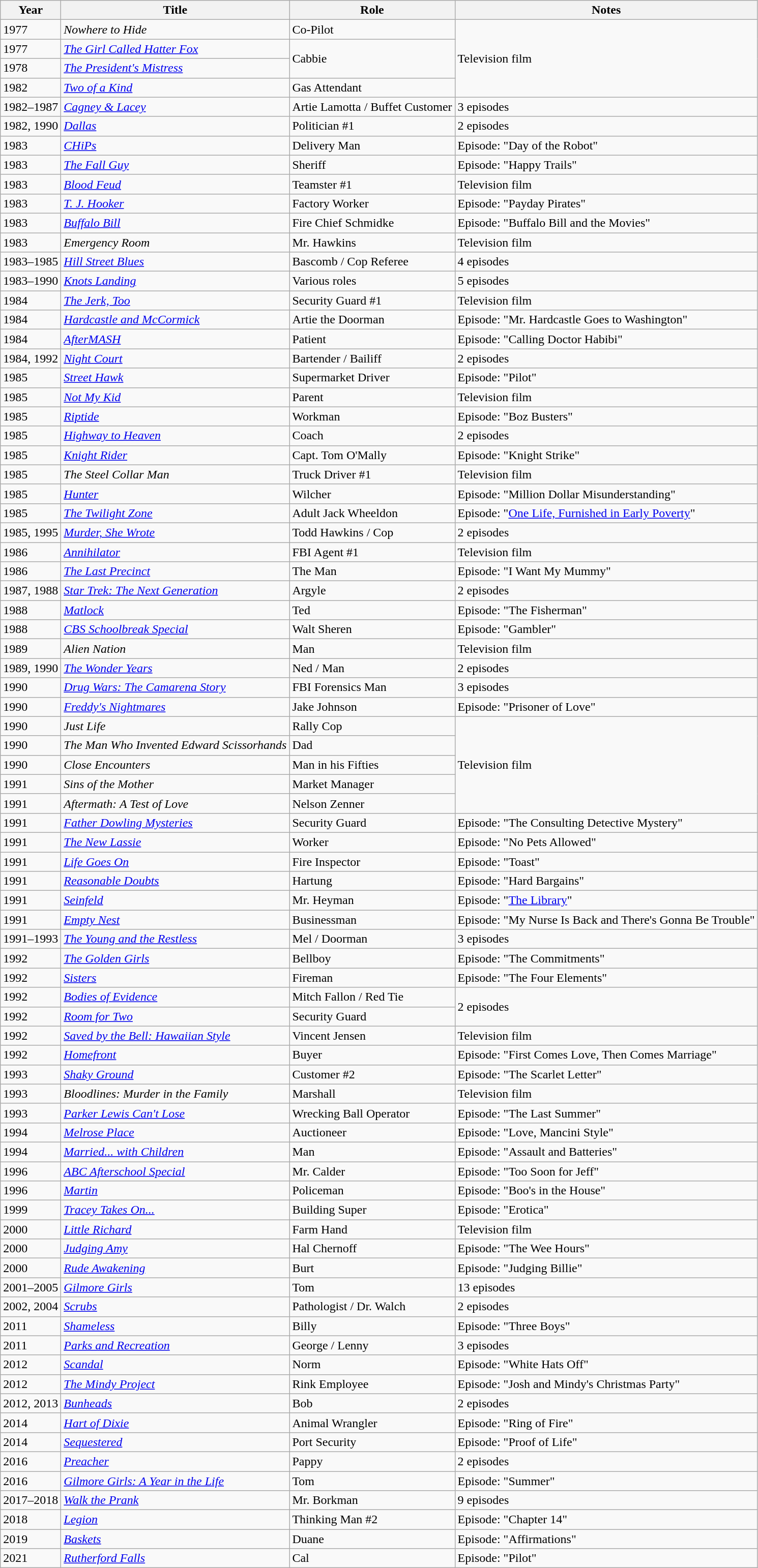<table class="wikitable sortable">
<tr>
<th>Year</th>
<th>Title</th>
<th>Role</th>
<th>Notes</th>
</tr>
<tr>
<td>1977</td>
<td><em>Nowhere to Hide</em></td>
<td>Co-Pilot</td>
<td rowspan="4">Television film</td>
</tr>
<tr>
<td>1977</td>
<td><em><a href='#'>The Girl Called Hatter Fox</a></em></td>
<td rowspan="2">Cabbie</td>
</tr>
<tr>
<td>1978</td>
<td><em><a href='#'>The President's Mistress</a></em></td>
</tr>
<tr>
<td>1982</td>
<td><a href='#'><em>Two of a Kind</em></a></td>
<td>Gas Attendant</td>
</tr>
<tr>
<td>1982–1987</td>
<td><em><a href='#'>Cagney & Lacey</a></em></td>
<td>Artie Lamotta / Buffet Customer</td>
<td>3 episodes</td>
</tr>
<tr>
<td>1982, 1990</td>
<td><em><a href='#'>Dallas</a></em></td>
<td>Politician #1</td>
<td>2 episodes</td>
</tr>
<tr>
<td>1983</td>
<td><em><a href='#'>CHiPs</a></em></td>
<td>Delivery Man</td>
<td>Episode: "Day of the Robot"</td>
</tr>
<tr>
<td>1983</td>
<td><em><a href='#'>The Fall Guy</a></em></td>
<td>Sheriff</td>
<td>Episode: "Happy Trails"</td>
</tr>
<tr>
<td>1983</td>
<td><a href='#'><em>Blood Feud</em></a></td>
<td>Teamster #1</td>
<td>Television film</td>
</tr>
<tr>
<td>1983</td>
<td><em><a href='#'>T. J. Hooker</a></em></td>
<td>Factory Worker</td>
<td>Episode: "Payday Pirates"</td>
</tr>
<tr>
<td>1983</td>
<td><a href='#'><em>Buffalo Bill</em></a></td>
<td>Fire Chief Schmidke</td>
<td>Episode: "Buffalo Bill and the Movies"</td>
</tr>
<tr>
<td>1983</td>
<td><em>Emergency Room</em></td>
<td>Mr. Hawkins</td>
<td>Television film</td>
</tr>
<tr>
<td>1983–1985</td>
<td><em><a href='#'>Hill Street Blues</a></em></td>
<td>Bascomb / Cop Referee</td>
<td>4 episodes</td>
</tr>
<tr>
<td>1983–1990</td>
<td><em><a href='#'>Knots Landing</a></em></td>
<td>Various roles</td>
<td>5 episodes</td>
</tr>
<tr>
<td>1984</td>
<td><em><a href='#'>The Jerk, Too</a></em></td>
<td>Security Guard #1</td>
<td>Television film</td>
</tr>
<tr>
<td>1984</td>
<td><em><a href='#'>Hardcastle and McCormick</a></em></td>
<td>Artie the Doorman</td>
<td>Episode: "Mr. Hardcastle Goes to Washington"</td>
</tr>
<tr>
<td>1984</td>
<td><em><a href='#'>AfterMASH</a></em></td>
<td>Patient</td>
<td>Episode: "Calling Doctor Habibi"</td>
</tr>
<tr>
<td>1984, 1992</td>
<td><em><a href='#'>Night Court</a></em></td>
<td>Bartender / Bailiff</td>
<td>2 episodes</td>
</tr>
<tr>
<td>1985</td>
<td><em><a href='#'>Street Hawk</a></em></td>
<td>Supermarket Driver</td>
<td>Episode: "Pilot"</td>
</tr>
<tr>
<td>1985</td>
<td><em><a href='#'>Not My Kid</a></em></td>
<td>Parent</td>
<td>Television film</td>
</tr>
<tr>
<td>1985</td>
<td><a href='#'><em>Riptide</em></a></td>
<td>Workman</td>
<td>Episode: "Boz Busters"</td>
</tr>
<tr>
<td>1985</td>
<td><em><a href='#'>Highway to Heaven</a></em></td>
<td>Coach</td>
<td>2 episodes</td>
</tr>
<tr>
<td>1985</td>
<td><a href='#'><em>Knight Rider</em></a></td>
<td>Capt. Tom O'Mally</td>
<td>Episode: "Knight Strike"</td>
</tr>
<tr>
<td>1985</td>
<td><em>The Steel Collar Man</em></td>
<td>Truck Driver #1</td>
<td>Television film</td>
</tr>
<tr>
<td>1985</td>
<td><a href='#'><em>Hunter</em></a></td>
<td>Wilcher</td>
<td>Episode: "Million Dollar Misunderstanding"</td>
</tr>
<tr>
<td>1985</td>
<td><a href='#'><em>The Twilight Zone</em></a></td>
<td>Adult Jack Wheeldon</td>
<td>Episode: "<a href='#'>One Life, Furnished in Early Poverty</a>"</td>
</tr>
<tr>
<td>1985, 1995</td>
<td><em><a href='#'>Murder, She Wrote</a></em></td>
<td>Todd Hawkins / Cop</td>
<td>2 episodes</td>
</tr>
<tr>
<td>1986</td>
<td><a href='#'><em>Annihilator</em></a></td>
<td>FBI Agent #1</td>
<td>Television film</td>
</tr>
<tr>
<td>1986</td>
<td><em><a href='#'>The Last Precinct</a></em></td>
<td>The Man</td>
<td>Episode: "I Want My Mummy"</td>
</tr>
<tr>
<td>1987, 1988</td>
<td><em><a href='#'>Star Trek: The Next Generation</a></em></td>
<td>Argyle</td>
<td>2 episodes</td>
</tr>
<tr>
<td>1988</td>
<td><a href='#'><em>Matlock</em></a></td>
<td>Ted</td>
<td>Episode: "The Fisherman"</td>
</tr>
<tr>
<td>1988</td>
<td><em><a href='#'>CBS Schoolbreak Special</a></em></td>
<td>Walt Sheren</td>
<td>Episode: "Gambler"</td>
</tr>
<tr>
<td>1989</td>
<td><em>Alien Nation</em></td>
<td>Man</td>
<td>Television film</td>
</tr>
<tr>
<td>1989, 1990</td>
<td><em><a href='#'>The Wonder Years</a></em></td>
<td>Ned / Man</td>
<td>2 episodes</td>
</tr>
<tr>
<td>1990</td>
<td><em><a href='#'>Drug Wars: The Camarena Story</a></em></td>
<td>FBI Forensics Man</td>
<td>3 episodes</td>
</tr>
<tr>
<td>1990</td>
<td><em><a href='#'>Freddy's Nightmares</a></em></td>
<td>Jake Johnson</td>
<td>Episode: "Prisoner of Love"</td>
</tr>
<tr>
<td>1990</td>
<td><em>Just Life</em></td>
<td>Rally Cop</td>
<td rowspan="5">Television film</td>
</tr>
<tr>
<td>1990</td>
<td><em>The Man Who Invented Edward Scissorhands</em></td>
<td>Dad</td>
</tr>
<tr>
<td>1990</td>
<td><em>Close Encounters</em></td>
<td>Man in his Fifties</td>
</tr>
<tr>
<td>1991</td>
<td><em>Sins of the Mother</em></td>
<td>Market Manager</td>
</tr>
<tr>
<td>1991</td>
<td><em>Aftermath: A Test of Love</em></td>
<td>Nelson Zenner</td>
</tr>
<tr>
<td>1991</td>
<td><em><a href='#'>Father Dowling Mysteries</a></em></td>
<td>Security Guard</td>
<td>Episode: "The Consulting Detective Mystery"</td>
</tr>
<tr>
<td>1991</td>
<td><em><a href='#'>The New Lassie</a></em></td>
<td>Worker</td>
<td>Episode: "No Pets Allowed"</td>
</tr>
<tr>
<td>1991</td>
<td><a href='#'><em>Life Goes On</em></a></td>
<td>Fire Inspector</td>
<td>Episode: "Toast"</td>
</tr>
<tr>
<td>1991</td>
<td><em><a href='#'>Reasonable Doubts</a></em></td>
<td>Hartung</td>
<td>Episode: "Hard Bargains"</td>
</tr>
<tr>
<td>1991</td>
<td><em><a href='#'>Seinfeld</a></em></td>
<td>Mr. Heyman</td>
<td>Episode: "<a href='#'>The Library</a>"</td>
</tr>
<tr>
<td>1991</td>
<td><em><a href='#'>Empty Nest</a></em></td>
<td>Businessman</td>
<td>Episode: "My Nurse Is Back and There's Gonna Be Trouble"</td>
</tr>
<tr>
<td>1991–1993</td>
<td><em><a href='#'>The Young and the Restless</a></em></td>
<td>Mel / Doorman</td>
<td>3 episodes</td>
</tr>
<tr>
<td>1992</td>
<td><em><a href='#'>The Golden Girls</a></em></td>
<td>Bellboy</td>
<td>Episode: "The Commitments"</td>
</tr>
<tr>
<td>1992</td>
<td><a href='#'><em>Sisters</em></a></td>
<td>Fireman</td>
<td>Episode: "The Four Elements"</td>
</tr>
<tr>
<td>1992</td>
<td><a href='#'><em>Bodies of Evidence</em></a></td>
<td>Mitch Fallon / Red Tie</td>
<td rowspan="2">2 episodes</td>
</tr>
<tr>
<td>1992</td>
<td><a href='#'><em>Room for Two</em></a></td>
<td>Security Guard</td>
</tr>
<tr>
<td>1992</td>
<td><em><a href='#'>Saved by the Bell: Hawaiian Style</a></em></td>
<td>Vincent Jensen</td>
<td>Television film</td>
</tr>
<tr>
<td>1992</td>
<td><a href='#'><em>Homefront</em></a></td>
<td>Buyer</td>
<td>Episode: "First Comes Love, Then Comes Marriage"</td>
</tr>
<tr>
<td>1993</td>
<td><em><a href='#'>Shaky Ground</a></em></td>
<td>Customer #2</td>
<td>Episode: "The Scarlet Letter"</td>
</tr>
<tr>
<td>1993</td>
<td><em>Bloodlines: Murder in the Family</em></td>
<td>Marshall</td>
<td>Television film</td>
</tr>
<tr>
<td>1993</td>
<td><em><a href='#'>Parker Lewis Can't Lose</a></em></td>
<td>Wrecking Ball Operator</td>
<td>Episode: "The Last Summer"</td>
</tr>
<tr>
<td>1994</td>
<td><em><a href='#'>Melrose Place</a></em></td>
<td>Auctioneer</td>
<td>Episode: "Love, Mancini Style"</td>
</tr>
<tr>
<td>1994</td>
<td><em><a href='#'>Married... with Children</a></em></td>
<td>Man</td>
<td>Episode: "Assault and Batteries"</td>
</tr>
<tr>
<td>1996</td>
<td><em><a href='#'>ABC Afterschool Special</a></em></td>
<td>Mr. Calder</td>
<td>Episode: "Too Soon for Jeff"</td>
</tr>
<tr>
<td>1996</td>
<td><a href='#'><em>Martin</em></a></td>
<td>Policeman</td>
<td>Episode: "Boo's in the House"</td>
</tr>
<tr>
<td>1999</td>
<td><em><a href='#'>Tracey Takes On...</a></em></td>
<td>Building Super</td>
<td>Episode: "Erotica"</td>
</tr>
<tr>
<td>2000</td>
<td><a href='#'><em>Little Richard</em></a></td>
<td>Farm Hand</td>
<td>Television film</td>
</tr>
<tr>
<td>2000</td>
<td><em><a href='#'>Judging Amy</a></em></td>
<td>Hal Chernoff</td>
<td>Episode: "The Wee Hours"</td>
</tr>
<tr>
<td>2000</td>
<td><a href='#'><em>Rude Awakening</em></a></td>
<td>Burt</td>
<td>Episode: "Judging Billie"</td>
</tr>
<tr>
<td>2001–2005</td>
<td><em><a href='#'>Gilmore Girls</a></em></td>
<td>Tom</td>
<td>13 episodes</td>
</tr>
<tr>
<td>2002, 2004</td>
<td><a href='#'><em>Scrubs</em></a></td>
<td>Pathologist / Dr. Walch</td>
<td>2 episodes</td>
</tr>
<tr>
<td>2011</td>
<td><a href='#'><em>Shameless</em></a></td>
<td>Billy</td>
<td>Episode: "Three Boys"</td>
</tr>
<tr>
<td>2011</td>
<td><em><a href='#'>Parks and Recreation</a></em></td>
<td>George / Lenny</td>
<td>3 episodes</td>
</tr>
<tr>
<td>2012</td>
<td><a href='#'><em>Scandal</em></a></td>
<td>Norm</td>
<td>Episode: "White Hats Off"</td>
</tr>
<tr>
<td>2012</td>
<td><em><a href='#'>The Mindy Project</a></em></td>
<td>Rink Employee</td>
<td>Episode: "Josh and Mindy's Christmas Party"</td>
</tr>
<tr>
<td>2012, 2013</td>
<td><em><a href='#'>Bunheads</a></em></td>
<td>Bob</td>
<td>2 episodes</td>
</tr>
<tr>
<td>2014</td>
<td><em><a href='#'>Hart of Dixie</a></em></td>
<td>Animal Wrangler</td>
<td>Episode: "Ring of Fire"</td>
</tr>
<tr>
<td>2014</td>
<td><a href='#'><em>Sequestered</em></a></td>
<td>Port Security</td>
<td>Episode: "Proof of Life"</td>
</tr>
<tr>
<td>2016</td>
<td><a href='#'><em>Preacher</em></a></td>
<td>Pappy</td>
<td>2 episodes</td>
</tr>
<tr>
<td>2016</td>
<td><em><a href='#'>Gilmore Girls: A Year in the Life</a></em></td>
<td>Tom</td>
<td>Episode: "Summer"</td>
</tr>
<tr>
<td>2017–2018</td>
<td><em><a href='#'>Walk the Prank</a></em></td>
<td>Mr. Borkman</td>
<td>9 episodes</td>
</tr>
<tr>
<td>2018</td>
<td><a href='#'><em>Legion</em></a></td>
<td>Thinking Man #2</td>
<td>Episode: "Chapter 14"</td>
</tr>
<tr>
<td>2019</td>
<td><a href='#'><em>Baskets</em></a></td>
<td>Duane</td>
<td>Episode: "Affirmations"</td>
</tr>
<tr>
<td>2021</td>
<td><em><a href='#'>Rutherford Falls</a></em></td>
<td>Cal</td>
<td>Episode: "Pilot"</td>
</tr>
</table>
